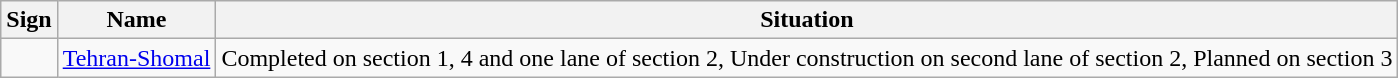<table class="wikitable">
<tr>
<th>Sign</th>
<th>Name</th>
<th>Situation</th>
</tr>
<tr>
<td></td>
<td><a href='#'>Tehran-Shomal</a></td>
<td>Completed on section 1, 4 and one lane of section 2, Under construction on second lane of section 2, Planned on section 3</td>
</tr>
</table>
